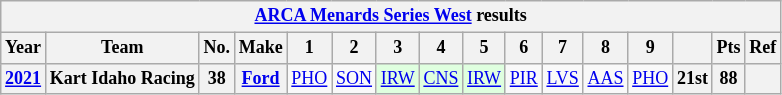<table class="wikitable" style="text-align:center; font-size:75%">
<tr>
<th colspan=23><a href='#'>ARCA Menards Series West</a> results</th>
</tr>
<tr>
<th>Year</th>
<th>Team</th>
<th>No.</th>
<th>Make</th>
<th>1</th>
<th>2</th>
<th>3</th>
<th>4</th>
<th>5</th>
<th>6</th>
<th>7</th>
<th>8</th>
<th>9</th>
<th></th>
<th>Pts</th>
<th>Ref</th>
</tr>
<tr>
<th><a href='#'>2021</a></th>
<th>Kart Idaho Racing</th>
<th>38</th>
<th><a href='#'>Ford</a></th>
<td><a href='#'>PHO</a></td>
<td><a href='#'>SON</a></td>
<td style="background:#DFFFDF;"><a href='#'>IRW</a><br></td>
<td style="background:#DFFFDF;"><a href='#'>CNS</a><br></td>
<td style="background:#DFFFDF;"><a href='#'>IRW</a><br></td>
<td><a href='#'>PIR</a></td>
<td><a href='#'>LVS</a></td>
<td><a href='#'>AAS</a></td>
<td><a href='#'>PHO</a></td>
<th>21st</th>
<th>88</th>
<th></th>
</tr>
</table>
